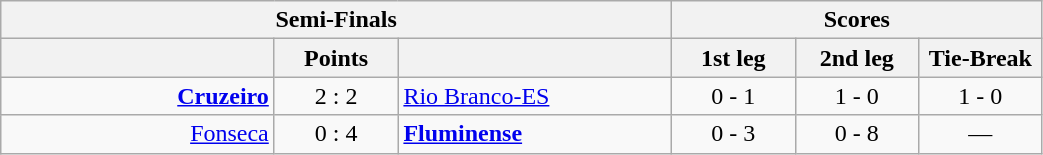<table class="wikitable" style="text-align:center;">
<tr>
<th colspan=3>Semi-Finals</th>
<th colspan=3>Scores</th>
</tr>
<tr>
<th width="175"></th>
<th width="75">Points</th>
<th width="175"></th>
<th width="75">1st leg</th>
<th width="75">2nd leg</th>
<th width="75">Tie-Break</th>
</tr>
<tr>
<td align=right><strong><a href='#'>Cruzeiro</a></strong></td>
<td>2 : 2</td>
<td align=left><a href='#'>Rio Branco-ES</a></td>
<td>0 - 1</td>
<td>1 - 0</td>
<td>1 - 0</td>
</tr>
<tr>
<td align=right><a href='#'>Fonseca</a></td>
<td>0 : 4</td>
<td align=left><strong><a href='#'>Fluminense</a></strong></td>
<td>0 - 3</td>
<td>0 - 8</td>
<td>—</td>
</tr>
</table>
